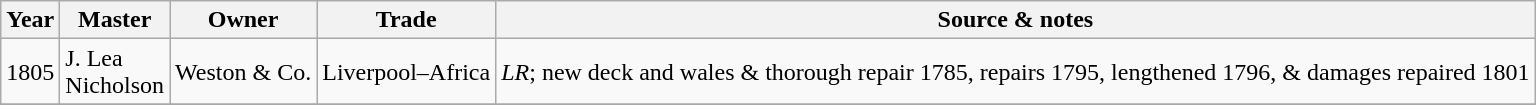<table class=" wikitable">
<tr>
<th>Year</th>
<th>Master</th>
<th>Owner</th>
<th>Trade</th>
<th>Source & notes</th>
</tr>
<tr>
<td>1805</td>
<td>J. Lea<br>Nicholson</td>
<td>Weston & Co.</td>
<td>Liverpool–Africa</td>
<td><em>LR</em>; new deck and wales & thorough repair 1785, repairs 1795, lengthened 1796, & damages repaired 1801</td>
</tr>
<tr>
</tr>
</table>
